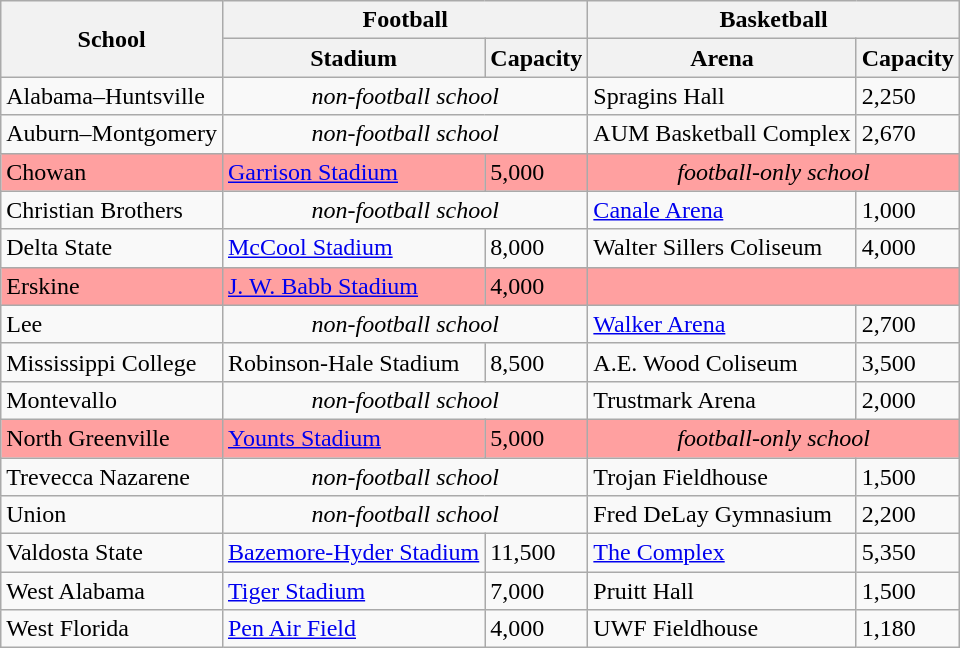<table class="wikitable">
<tr>
<th rowspan=2>School</th>
<th colspan=2>Football</th>
<th colspan=2>Basketball</th>
</tr>
<tr>
<th>Stadium</th>
<th>Capacity</th>
<th>Arena</th>
<th>Capacity</th>
</tr>
<tr>
<td>Alabama–Huntsville</td>
<td colspan=2 align=center><em>non-football school</em></td>
<td>Spragins Hall</td>
<td>2,250</td>
</tr>
<tr>
<td>Auburn–Montgomery</td>
<td colspan=2 align=center><em>non-football school</em></td>
<td>AUM Basketball Complex</td>
<td>2,670</td>
</tr>
<tr bgcolor=#ffa0a0>
<td>Chowan</td>
<td><a href='#'>Garrison Stadium</a></td>
<td>5,000</td>
<td colspan=2 align=center><em>football-only school</em></td>
</tr>
<tr>
<td>Christian Brothers</td>
<td colspan=2 align=center><em>non-football school</em></td>
<td><a href='#'>Canale Arena</a></td>
<td>1,000</td>
</tr>
<tr>
<td>Delta State</td>
<td><a href='#'>McCool Stadium</a></td>
<td>8,000</td>
<td>Walter Sillers Coliseum</td>
<td>4,000</td>
</tr>
<tr bgcolor=#ffa0a0>
<td>Erskine</td>
<td><a href='#'>J. W. Babb Stadium</a></td>
<td>4,000</td>
<td colspan=2></td>
</tr>
<tr>
<td>Lee</td>
<td colspan=2 align=center><em>non-football school</em></td>
<td><a href='#'>Walker Arena</a></td>
<td>2,700</td>
</tr>
<tr>
<td>Mississippi College</td>
<td>Robinson-Hale Stadium</td>
<td>8,500</td>
<td>A.E. Wood Coliseum</td>
<td>3,500</td>
</tr>
<tr>
<td>Montevallo</td>
<td colspan=2 align=center><em>non-football school</em></td>
<td>Trustmark Arena</td>
<td>2,000</td>
</tr>
<tr bgcolor=#ffa0a0>
<td>North Greenville</td>
<td><a href='#'>Younts Stadium</a></td>
<td>5,000</td>
<td colspan=2 align=center><em>football-only school</em></td>
</tr>
<tr>
<td>Trevecca Nazarene</td>
<td colspan=2 align=center><em>non-football school</em></td>
<td>Trojan Fieldhouse</td>
<td>1,500</td>
</tr>
<tr>
<td>Union</td>
<td colspan=2 align=center><em>non-football school</em></td>
<td>Fred DeLay Gymnasium</td>
<td>2,200</td>
</tr>
<tr>
<td>Valdosta State</td>
<td><a href='#'>Bazemore-Hyder Stadium</a></td>
<td>11,500</td>
<td><a href='#'>The Complex</a></td>
<td>5,350</td>
</tr>
<tr>
<td>West Alabama</td>
<td><a href='#'>Tiger Stadium</a></td>
<td>7,000</td>
<td>Pruitt Hall</td>
<td>1,500</td>
</tr>
<tr>
<td>West Florida</td>
<td><a href='#'>Pen Air Field</a></td>
<td>4,000</td>
<td>UWF Fieldhouse</td>
<td>1,180</td>
</tr>
</table>
